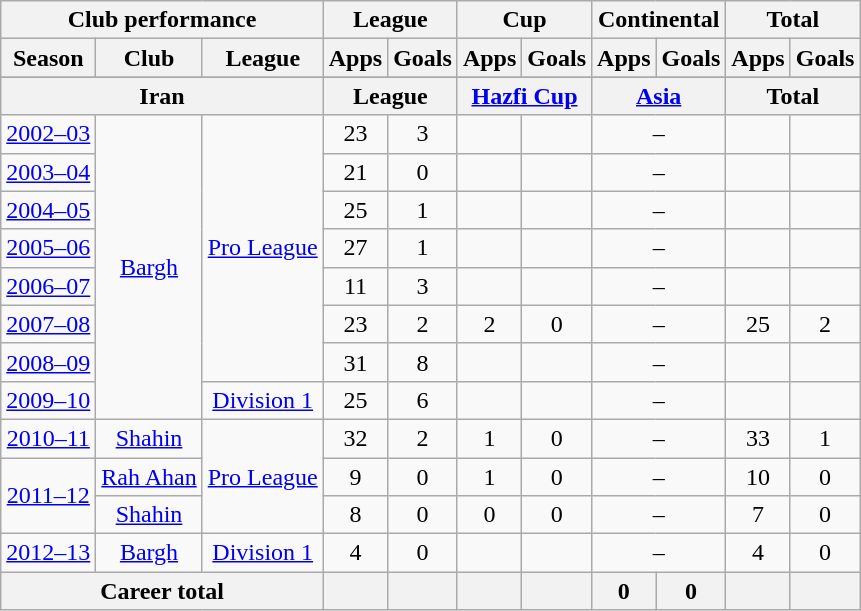<table class="wikitable" style="text-align:center">
<tr>
<th colspan=3>Club performance</th>
<th colspan=2>League</th>
<th colspan=2>Cup</th>
<th colspan=2>Continental</th>
<th colspan=2>Total</th>
</tr>
<tr>
<th>Season</th>
<th>Club</th>
<th>League</th>
<th>Apps</th>
<th>Goals</th>
<th>Apps</th>
<th>Goals</th>
<th>Apps</th>
<th>Goals</th>
<th>Apps</th>
<th>Goals</th>
</tr>
<tr>
</tr>
<tr>
<th colspan=3>Iran</th>
<th colspan=2>League</th>
<th colspan=2><a href='#'>Hazfi Cup</a></th>
<th colspan=2><a href='#'>Asia</a></th>
<th colspan=2>Total</th>
</tr>
<tr>
<td><a href='#'>2002–03</a></td>
<td rowspan="8"><a href='#'>Bargh</a></td>
<td rowspan="7"><a href='#'>Pro League</a></td>
<td>23</td>
<td>3</td>
<td></td>
<td></td>
<td colspan="2">–</td>
<td></td>
<td></td>
</tr>
<tr>
<td><a href='#'>2003–04</a></td>
<td>21</td>
<td>0</td>
<td></td>
<td></td>
<td colspan="2">–</td>
<td></td>
<td></td>
</tr>
<tr>
<td><a href='#'>2004–05</a></td>
<td>25</td>
<td>1</td>
<td></td>
<td></td>
<td colspan="2">–</td>
<td></td>
<td></td>
</tr>
<tr>
<td><a href='#'>2005–06</a></td>
<td>27</td>
<td>1</td>
<td></td>
<td></td>
<td colspan="2">–</td>
<td></td>
<td></td>
</tr>
<tr>
<td><a href='#'>2006–07</a></td>
<td>11</td>
<td>3</td>
<td></td>
<td></td>
<td colspan="2">–</td>
<td></td>
<td></td>
</tr>
<tr>
<td><a href='#'>2007–08</a></td>
<td>23</td>
<td>2</td>
<td>2</td>
<td>0</td>
<td colspan="2">–</td>
<td>25</td>
<td>2</td>
</tr>
<tr>
<td><a href='#'>2008–09</a></td>
<td>31</td>
<td>8</td>
<td></td>
<td></td>
<td colspan="2">–</td>
<td></td>
<td></td>
</tr>
<tr>
<td><a href='#'>2009–10</a></td>
<td rowspan="1"><a href='#'>Division 1</a></td>
<td>25</td>
<td>6</td>
<td></td>
<td></td>
<td colspan="2">–</td>
<td></td>
<td></td>
</tr>
<tr>
<td><a href='#'>2010–11</a></td>
<td rowspan="1"><a href='#'>Shahin</a></td>
<td rowspan="3"><a href='#'>Pro League</a></td>
<td>32</td>
<td>2</td>
<td>1</td>
<td>0</td>
<td colspan="2">–</td>
<td>33</td>
<td>1</td>
</tr>
<tr>
<td rowspan="2"><a href='#'>2011–12</a></td>
<td rowspan="1"><a href='#'>Rah Ahan</a></td>
<td>9</td>
<td>0</td>
<td>1</td>
<td>0</td>
<td colspan="2">–</td>
<td>10</td>
<td>0</td>
</tr>
<tr>
<td><a href='#'>Shahin</a></td>
<td>8</td>
<td>0</td>
<td>0</td>
<td>0</td>
<td colspan="2">–</td>
<td>7</td>
<td>0</td>
</tr>
<tr>
<td><a href='#'>2012–13</a></td>
<td><a href='#'>Bargh</a></td>
<td><a href='#'>Division 1</a></td>
<td>4</td>
<td>0</td>
<td></td>
<td></td>
<td colspan="2">–</td>
<td>4</td>
<td>0</td>
</tr>
<tr>
<th colspan=3>Career total</th>
<th></th>
<th></th>
<th></th>
<th></th>
<th>0</th>
<th>0</th>
<th></th>
<th></th>
</tr>
</table>
